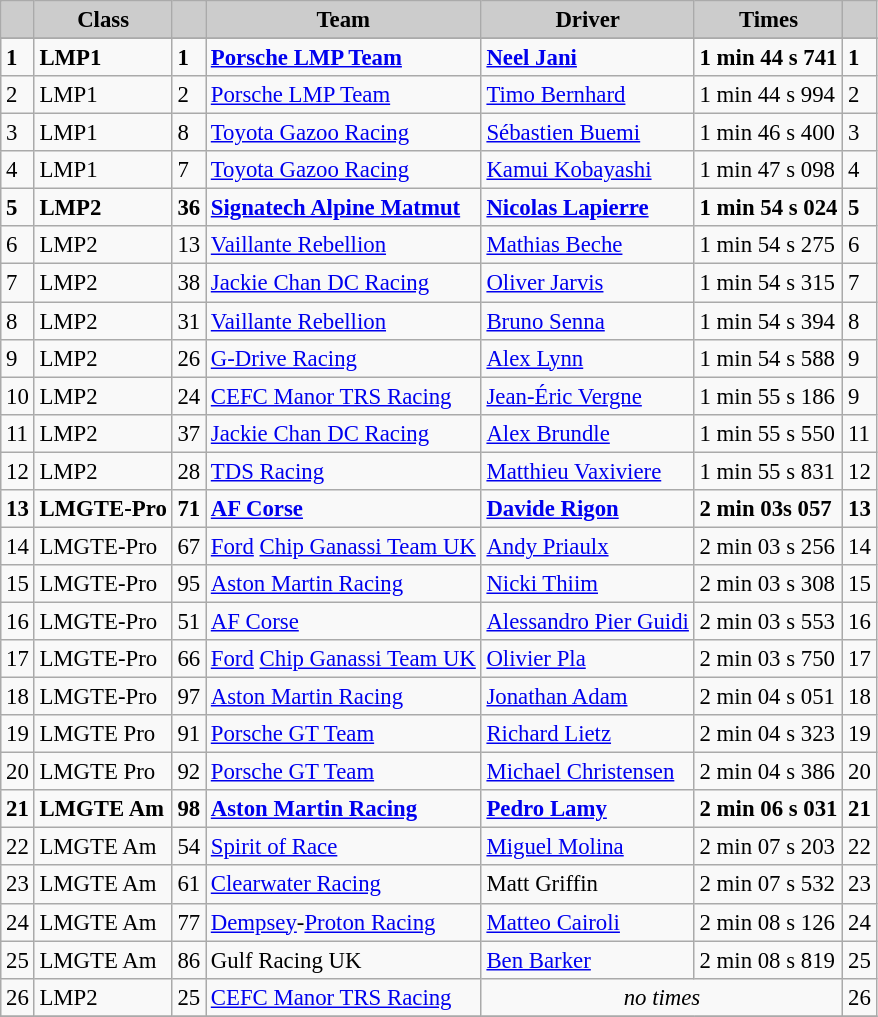<table class="wikitable alternance" style="font-size:95%;">
<tr>
<th scope=col style="background-color:#CCCCCC;"></th>
<th scope=col style="background-color:#CCCCCC;">Class</th>
<th scope=col style="background-color:#CCCCCC;"></th>
<th scope=col style="background-color:#CCCCCC;">Team</th>
<th scope=col style="background-color:#CCCCCC;">Driver</th>
<th scope=col style="background-color:#CCCCCC;">Times</th>
<th scope=col style="background-color:#CCCCCC;"></th>
</tr>
<tr>
</tr>
<tr style="font-weight:bold">
<td>1</td>
<td>LMP1</td>
<td>1</td>
<td> <a href='#'>Porsche LMP Team</a></td>
<td> <a href='#'>Neel Jani</a></td>
<td>1 min 44 s 741</td>
<td>1</td>
</tr>
<tr>
<td>2</td>
<td>LMP1</td>
<td>2</td>
<td> <a href='#'>Porsche LMP Team</a></td>
<td> <a href='#'>Timo Bernhard</a></td>
<td>1 min 44 s 994</td>
<td>2</td>
</tr>
<tr>
<td>3</td>
<td>LMP1</td>
<td>8</td>
<td> <a href='#'>Toyota Gazoo Racing</a></td>
<td> <a href='#'>Sébastien Buemi</a></td>
<td>1 min 46 s 400</td>
<td>3</td>
</tr>
<tr>
<td>4</td>
<td>LMP1</td>
<td>7</td>
<td> <a href='#'>Toyota Gazoo Racing</a></td>
<td> <a href='#'>Kamui Kobayashi</a></td>
<td>1 min 47 s 098</td>
<td>4</td>
</tr>
<tr style="font-weight:bold">
<td>5</td>
<td>LMP2</td>
<td>36</td>
<td> <a href='#'>Signatech Alpine Matmut</a></td>
<td> <a href='#'>Nicolas Lapierre</a></td>
<td>1 min 54 s 024</td>
<td>5</td>
</tr>
<tr>
<td>6</td>
<td>LMP2</td>
<td>13</td>
<td> <a href='#'>Vaillante Rebellion</a></td>
<td> <a href='#'>Mathias Beche</a></td>
<td>1 min 54 s 275</td>
<td>6</td>
</tr>
<tr>
<td>7</td>
<td>LMP2</td>
<td>38</td>
<td> <a href='#'>Jackie Chan DC Racing</a></td>
<td> <a href='#'>Oliver Jarvis</a></td>
<td>1 min 54 s 315</td>
<td>7</td>
</tr>
<tr>
<td>8</td>
<td>LMP2</td>
<td>31</td>
<td> <a href='#'>Vaillante Rebellion</a></td>
<td> <a href='#'>Bruno Senna</a></td>
<td>1 min 54 s 394</td>
<td>8</td>
</tr>
<tr>
<td>9</td>
<td>LMP2</td>
<td>26</td>
<td> <a href='#'>G-Drive Racing</a></td>
<td> <a href='#'>Alex Lynn</a></td>
<td>1 min 54 s 588</td>
<td>9</td>
</tr>
<tr>
<td>10</td>
<td>LMP2</td>
<td>24</td>
<td> <a href='#'>CEFC Manor TRS Racing</a></td>
<td> <a href='#'>Jean-Éric Vergne</a></td>
<td>1 min 55 s 186</td>
<td>9</td>
</tr>
<tr>
<td>11</td>
<td>LMP2</td>
<td>37</td>
<td> <a href='#'>Jackie Chan DC Racing</a></td>
<td> <a href='#'>Alex Brundle</a></td>
<td>1 min 55 s 550</td>
<td>11</td>
</tr>
<tr>
<td>12</td>
<td>LMP2</td>
<td>28</td>
<td> <a href='#'>TDS Racing</a></td>
<td> <a href='#'>Matthieu Vaxiviere</a></td>
<td>1 min 55 s 831</td>
<td>12</td>
</tr>
<tr style="font-weight:bold">
<td>13</td>
<td>LMGTE-Pro</td>
<td>71</td>
<td> <a href='#'>AF Corse</a></td>
<td> <a href='#'>Davide Rigon</a></td>
<td>2 min 03s 057</td>
<td>13</td>
</tr>
<tr>
<td>14</td>
<td>LMGTE-Pro</td>
<td>67</td>
<td> <a href='#'>Ford</a> <a href='#'>Chip Ganassi Team UK</a></td>
<td> <a href='#'>Andy Priaulx</a></td>
<td>2 min 03 s 256</td>
<td>14</td>
</tr>
<tr>
<td>15</td>
<td>LMGTE-Pro</td>
<td>95</td>
<td> <a href='#'>Aston Martin Racing</a></td>
<td> <a href='#'>Nicki Thiim</a></td>
<td>2 min 03 s 308</td>
<td>15</td>
</tr>
<tr>
<td>16</td>
<td>LMGTE-Pro</td>
<td>51</td>
<td> <a href='#'>AF Corse</a></td>
<td> <a href='#'>Alessandro Pier Guidi</a></td>
<td>2 min 03 s 553</td>
<td>16</td>
</tr>
<tr>
<td>17</td>
<td>LMGTE-Pro</td>
<td>66</td>
<td> <a href='#'>Ford</a> <a href='#'>Chip Ganassi Team UK</a></td>
<td> <a href='#'>Olivier Pla</a></td>
<td>2 min 03 s 750</td>
<td>17</td>
</tr>
<tr>
<td>18</td>
<td>LMGTE-Pro</td>
<td>97</td>
<td> <a href='#'>Aston Martin Racing</a></td>
<td> <a href='#'>Jonathan Adam</a></td>
<td>2 min 04 s 051</td>
<td>18</td>
</tr>
<tr>
<td>19</td>
<td>LMGTE Pro</td>
<td>91</td>
<td> <a href='#'>Porsche GT Team</a></td>
<td> <a href='#'>Richard Lietz</a></td>
<td>2 min 04 s 323</td>
<td>19</td>
</tr>
<tr>
<td>20</td>
<td>LMGTE Pro</td>
<td>92</td>
<td> <a href='#'>Porsche GT Team</a></td>
<td> <a href='#'>Michael Christensen</a></td>
<td>2 min 04 s 386</td>
<td>20</td>
</tr>
<tr style="font-weight:bold">
<td>21</td>
<td>LMGTE Am</td>
<td>98</td>
<td> <a href='#'>Aston Martin Racing</a></td>
<td> <a href='#'>Pedro Lamy</a></td>
<td>2 min 06 s 031</td>
<td>21</td>
</tr>
<tr>
<td>22</td>
<td>LMGTE Am</td>
<td>54</td>
<td> <a href='#'>Spirit of Race</a></td>
<td> <a href='#'>Miguel Molina</a></td>
<td>2 min 07 s 203</td>
<td>22</td>
</tr>
<tr>
<td>23</td>
<td>LMGTE Am</td>
<td>61</td>
<td> <a href='#'>Clearwater Racing</a></td>
<td> Matt Griffin</td>
<td>2 min 07 s 532</td>
<td>23</td>
</tr>
<tr>
<td>24</td>
<td>LMGTE Am</td>
<td>77</td>
<td> <a href='#'>Dempsey</a>-<a href='#'>Proton Racing</a></td>
<td> <a href='#'>Matteo Cairoli</a></td>
<td>2 min 08 s 126</td>
<td>24</td>
</tr>
<tr>
<td>25</td>
<td>LMGTE Am</td>
<td>86</td>
<td> Gulf Racing UK</td>
<td> <a href='#'>Ben Barker</a></td>
<td>2 min 08 s 819</td>
<td>25</td>
</tr>
<tr>
<td>26</td>
<td>LMP2</td>
<td>25</td>
<td> <a href='#'>CEFC Manor TRS Racing</a></td>
<td colspan="2" align="center"><em>no times</em></td>
<td>26</td>
</tr>
<tr>
</tr>
</table>
